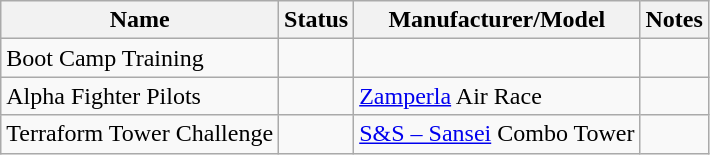<table class="wikitable sortable">
<tr>
<th>Name</th>
<th>Status</th>
<th>Manufacturer/Model</th>
<th>Notes</th>
</tr>
<tr>
<td>Boot Camp Training</td>
<td></td>
<td></td>
<td></td>
</tr>
<tr>
<td>Alpha Fighter Pilots</td>
<td></td>
<td><a href='#'>Zamperla</a> Air Race</td>
<td></td>
</tr>
<tr>
<td>Terraform Tower Challenge</td>
<td></td>
<td><a href='#'>S&S – Sansei</a> Combo Tower</td>
<td></td>
</tr>
</table>
